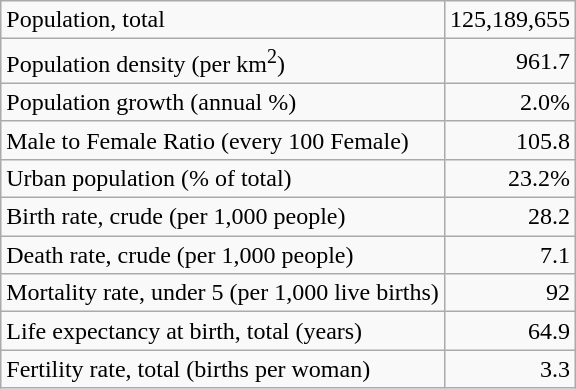<table class="wikitable">
<tr>
<td>Population, total</td>
<td style="text-align: right;">125,189,655</td>
</tr>
<tr>
<td>Population density (per km<sup>2</sup>)</td>
<td style="text-align: right;">961.7</td>
</tr>
<tr>
<td>Population growth (annual %)</td>
<td style="text-align: right;">2.0%</td>
</tr>
<tr>
<td>Male to Female Ratio (every 100 Female)</td>
<td style="text-align: right;">105.8</td>
</tr>
<tr>
<td>Urban population (% of total)</td>
<td style="text-align: right;">23.2%</td>
</tr>
<tr>
<td>Birth rate, crude (per 1,000 people)</td>
<td style="text-align: right;">28.2</td>
</tr>
<tr>
<td>Death rate, crude (per 1,000 people)</td>
<td style="text-align: right;">7.1</td>
</tr>
<tr>
<td>Mortality rate, under 5 (per 1,000 live births)</td>
<td style="text-align: right;">92</td>
</tr>
<tr>
<td>Life expectancy at birth, total (years)</td>
<td style="text-align: right;">64.9</td>
</tr>
<tr>
<td>Fertility rate, total (births per woman)</td>
<td style="text-align: right;">3.3</td>
</tr>
</table>
